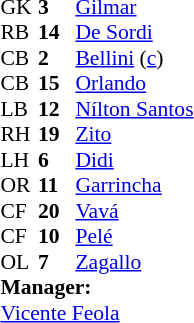<table style="font-size:90%; margin:0.2em auto;" cellspacing="0" cellpadding="0">
<tr>
<th width="25"></th>
<th width="25"></th>
</tr>
<tr>
<td>GK</td>
<td><strong>3</strong></td>
<td><a href='#'>Gilmar</a></td>
</tr>
<tr>
<td>RB</td>
<td><strong>14</strong></td>
<td><a href='#'>De Sordi</a></td>
</tr>
<tr>
<td>CB</td>
<td><strong>2</strong></td>
<td><a href='#'>Bellini</a> (<a href='#'>c</a>)</td>
</tr>
<tr>
<td>CB</td>
<td><strong>15</strong></td>
<td><a href='#'>Orlando</a></td>
</tr>
<tr>
<td>LB</td>
<td><strong>12</strong></td>
<td><a href='#'>Nílton Santos</a></td>
</tr>
<tr>
<td>RH</td>
<td><strong>19</strong></td>
<td><a href='#'>Zito</a></td>
</tr>
<tr>
<td>LH</td>
<td><strong>6</strong></td>
<td><a href='#'>Didi</a></td>
</tr>
<tr>
<td>OR</td>
<td><strong>11</strong></td>
<td><a href='#'>Garrincha</a></td>
</tr>
<tr>
<td>CF</td>
<td><strong>20</strong></td>
<td><a href='#'>Vavá</a></td>
</tr>
<tr>
<td>CF</td>
<td><strong>10</strong></td>
<td><a href='#'>Pelé</a></td>
</tr>
<tr>
<td>OL</td>
<td><strong>7</strong></td>
<td><a href='#'>Zagallo</a></td>
</tr>
<tr>
<td colspan=3><strong>Manager:</strong></td>
</tr>
<tr>
<td colspan=4><a href='#'>Vicente Feola</a></td>
</tr>
</table>
